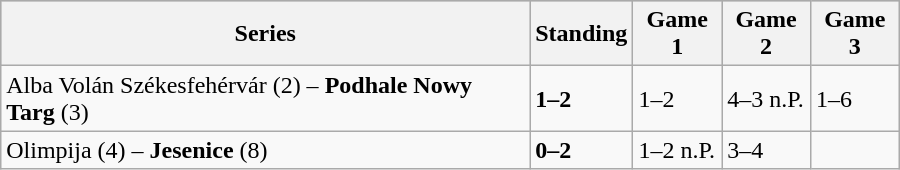<table class="wikitable" width="600px">
<tr style="background-color:#c0c0c0;">
<th>Series</th>
<th>Standing</th>
<th>Game 1</th>
<th>Game 2</th>
<th>Game 3</th>
</tr>
<tr>
<td>Alba Volán Székesfehérvár (2) – <strong>Podhale Nowy Targ</strong> (3)</td>
<td><strong>1–2</strong></td>
<td>1–2</td>
<td>4–3 n.P.</td>
<td>1–6</td>
</tr>
<tr>
<td>Olimpija (4) – <strong>Jesenice</strong> (8)</td>
<td><strong>0–2</strong></td>
<td>1–2 n.P.</td>
<td>3–4</td>
<td></td>
</tr>
</table>
